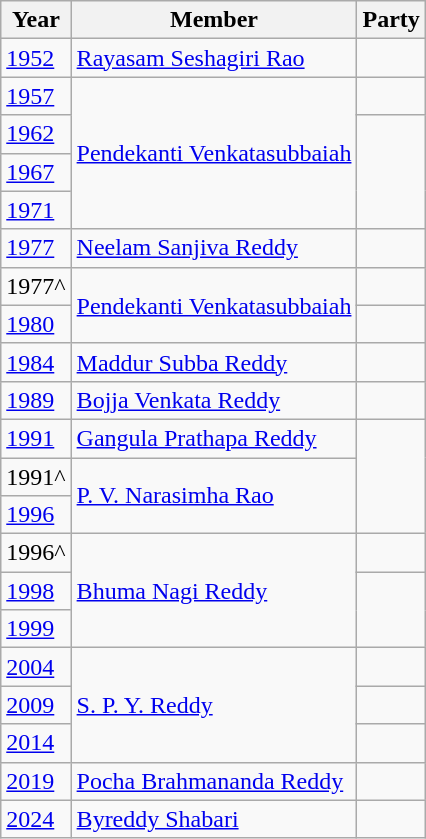<table class="wikitable sortable">
<tr>
<th>Year</th>
<th>Member</th>
<th colspan="2">Party</th>
</tr>
<tr>
<td><a href='#'>1952</a></td>
<td><a href='#'>Rayasam Seshagiri Rao</a></td>
<td></td>
</tr>
<tr>
<td><a href='#'>1957</a></td>
<td rowspan=4><a href='#'>Pendekanti Venkatasubbaiah</a></td>
<td></td>
</tr>
<tr>
<td><a href='#'>1962</a></td>
</tr>
<tr>
<td><a href='#'>1967</a></td>
</tr>
<tr>
<td><a href='#'>1971</a></td>
</tr>
<tr>
<td><a href='#'>1977</a></td>
<td><a href='#'>Neelam Sanjiva Reddy</a></td>
<td></td>
</tr>
<tr>
<td>1977^</td>
<td rowspan=2><a href='#'>Pendekanti Venkatasubbaiah</a></td>
<td></td>
</tr>
<tr>
<td><a href='#'>1980</a></td>
</tr>
<tr>
<td><a href='#'>1984</a></td>
<td><a href='#'>Maddur Subba Reddy</a></td>
<td></td>
</tr>
<tr>
<td><a href='#'>1989</a></td>
<td><a href='#'>Bojja Venkata Reddy</a></td>
<td></td>
</tr>
<tr>
<td><a href='#'>1991</a></td>
<td><a href='#'>Gangula Prathapa Reddy</a></td>
</tr>
<tr>
<td>1991^</td>
<td rowspan=2><a href='#'>P. V. Narasimha Rao</a></td>
</tr>
<tr>
<td><a href='#'>1996</a></td>
</tr>
<tr>
<td>1996^</td>
<td rowspan=3><a href='#'>Bhuma Nagi Reddy</a></td>
<td></td>
</tr>
<tr>
<td><a href='#'>1998</a></td>
</tr>
<tr>
<td><a href='#'>1999</a></td>
</tr>
<tr>
<td><a href='#'>2004</a></td>
<td rowspan=3><a href='#'>S. P. Y. Reddy</a></td>
<td></td>
</tr>
<tr>
<td><a href='#'>2009</a></td>
</tr>
<tr>
<td><a href='#'>2014</a></td>
<td></td>
</tr>
<tr>
<td><a href='#'>2019</a></td>
<td><a href='#'>Pocha Brahmananda Reddy</a></td>
</tr>
<tr>
<td><a href='#'>2024</a></td>
<td><a href='#'>Byreddy Shabari</a></td>
<td></td>
</tr>
</table>
